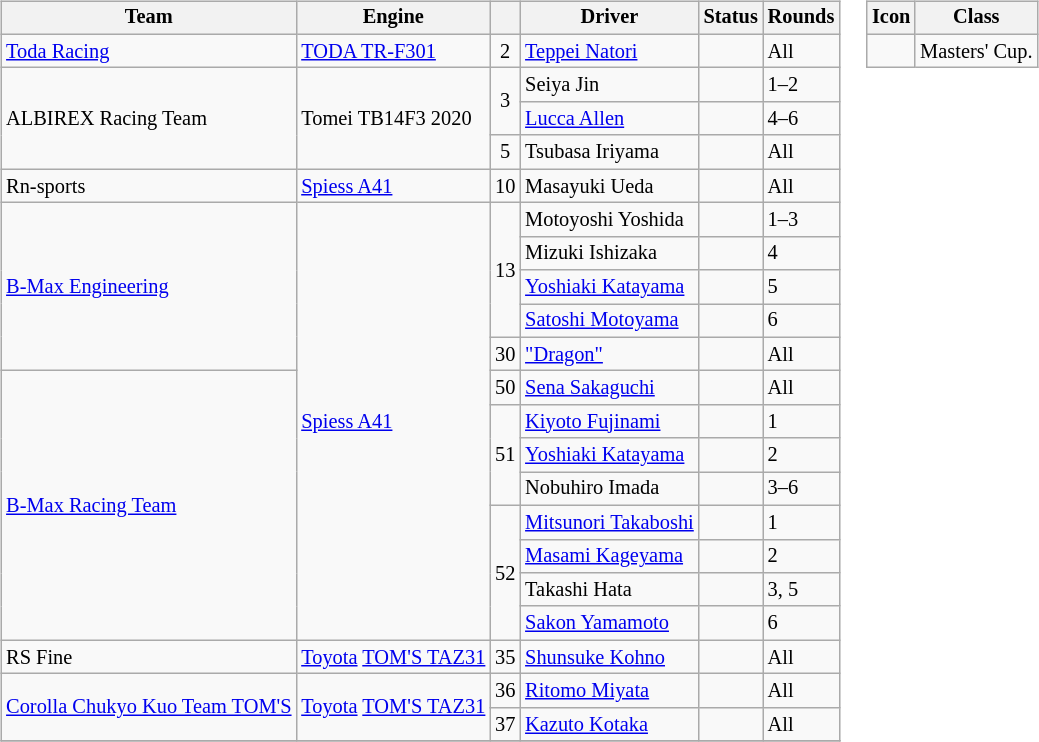<table>
<tr>
<td><br><table class="wikitable" style="font-size:85%;">
<tr>
<th>Team</th>
<th>Engine</th>
<th></th>
<th>Driver</th>
<th>Status</th>
<th>Rounds</th>
</tr>
<tr>
<td><a href='#'>Toda Racing</a></td>
<td><a href='#'>TODA TR-F301</a></td>
<td align=center>2</td>
<td> <a href='#'>Teppei Natori</a></td>
<td></td>
<td>All</td>
</tr>
<tr>
<td rowspan=3>ALBIREX Racing Team</td>
<td rowspan=3 nowrap>Tomei TB14F3 2020</td>
<td rowspan="2" align=center>3</td>
<td> Seiya Jin</td>
<td></td>
<td>1–2</td>
</tr>
<tr>
<td> <a href='#'>Lucca Allen</a></td>
<td></td>
<td>4–6</td>
</tr>
<tr>
<td align=center>5</td>
<td> Tsubasa Iriyama</td>
<td></td>
<td>All</td>
</tr>
<tr>
<td>Rn-sports</td>
<td><a href='#'>Spiess A41</a></td>
<td align=center>10</td>
<td> Masayuki Ueda</td>
<td align="center"></td>
<td>All</td>
</tr>
<tr>
<td rowspan="5"><a href='#'>B-Max Engineering</a></td>
<td rowspan="13"><a href='#'>Spiess A41</a></td>
<td rowspan="4" align=center>13</td>
<td> Motoyoshi Yoshida</td>
<td align="center"></td>
<td>1–3</td>
</tr>
<tr>
<td> Mizuki Ishizaka</td>
<td></td>
<td>4</td>
</tr>
<tr>
<td> <a href='#'>Yoshiaki Katayama</a></td>
<td></td>
<td>5</td>
</tr>
<tr>
<td> <a href='#'>Satoshi Motoyama</a></td>
<td></td>
<td>6</td>
</tr>
<tr>
<td align=center>30</td>
<td> <a href='#'>"Dragon"</a></td>
<td align="center"></td>
<td>All</td>
</tr>
<tr>
<td rowspan="8"><a href='#'>B-Max Racing Team</a></td>
<td align=center>50</td>
<td> <a href='#'>Sena Sakaguchi</a></td>
<td></td>
<td>All</td>
</tr>
<tr>
<td rowspan="3" align=center>51</td>
<td> <a href='#'>Kiyoto Fujinami</a></td>
<td></td>
<td>1</td>
</tr>
<tr>
<td> <a href='#'>Yoshiaki Katayama</a></td>
<td></td>
<td>2</td>
</tr>
<tr>
<td> Nobuhiro Imada</td>
<td align="center"></td>
<td>3–6</td>
</tr>
<tr>
<td rowspan="4" align=center>52</td>
<td nowrap> <a href='#'>Mitsunori Takaboshi</a></td>
<td></td>
<td>1</td>
</tr>
<tr>
<td> <a href='#'>Masami Kageyama</a></td>
<td></td>
<td>2</td>
</tr>
<tr>
<td> Takashi Hata</td>
<td align="center"></td>
<td>3, 5</td>
</tr>
<tr>
<td> <a href='#'>Sakon Yamamoto</a></td>
<td></td>
<td>6</td>
</tr>
<tr>
<td>RS Fine</td>
<td><a href='#'>Toyota</a> <a href='#'>TOM'S TAZ31</a></td>
<td align=center>35</td>
<td> <a href='#'>Shunsuke Kohno</a></td>
<td></td>
<td>All</td>
</tr>
<tr>
<td rowspan="2" nowrap><a href='#'>Corolla Chukyo Kuo Team TOM'S</a></td>
<td rowspan="2"><a href='#'>Toyota</a> <a href='#'>TOM'S TAZ31</a></td>
<td align=center>36</td>
<td> <a href='#'>Ritomo Miyata</a></td>
<td></td>
<td>All</td>
</tr>
<tr>
<td align=center>37</td>
<td> <a href='#'>Kazuto Kotaka</a></td>
<td></td>
<td>All</td>
</tr>
<tr>
</tr>
</table>
</td>
<td style="vertical-align:top"><br><table class="wikitable" style="font-size: 85%;">
<tr>
<th>Icon</th>
<th>Class</th>
</tr>
<tr>
<td style="text-align:center"></td>
<td>Masters' Cup.</td>
</tr>
</table>
</td>
</tr>
</table>
